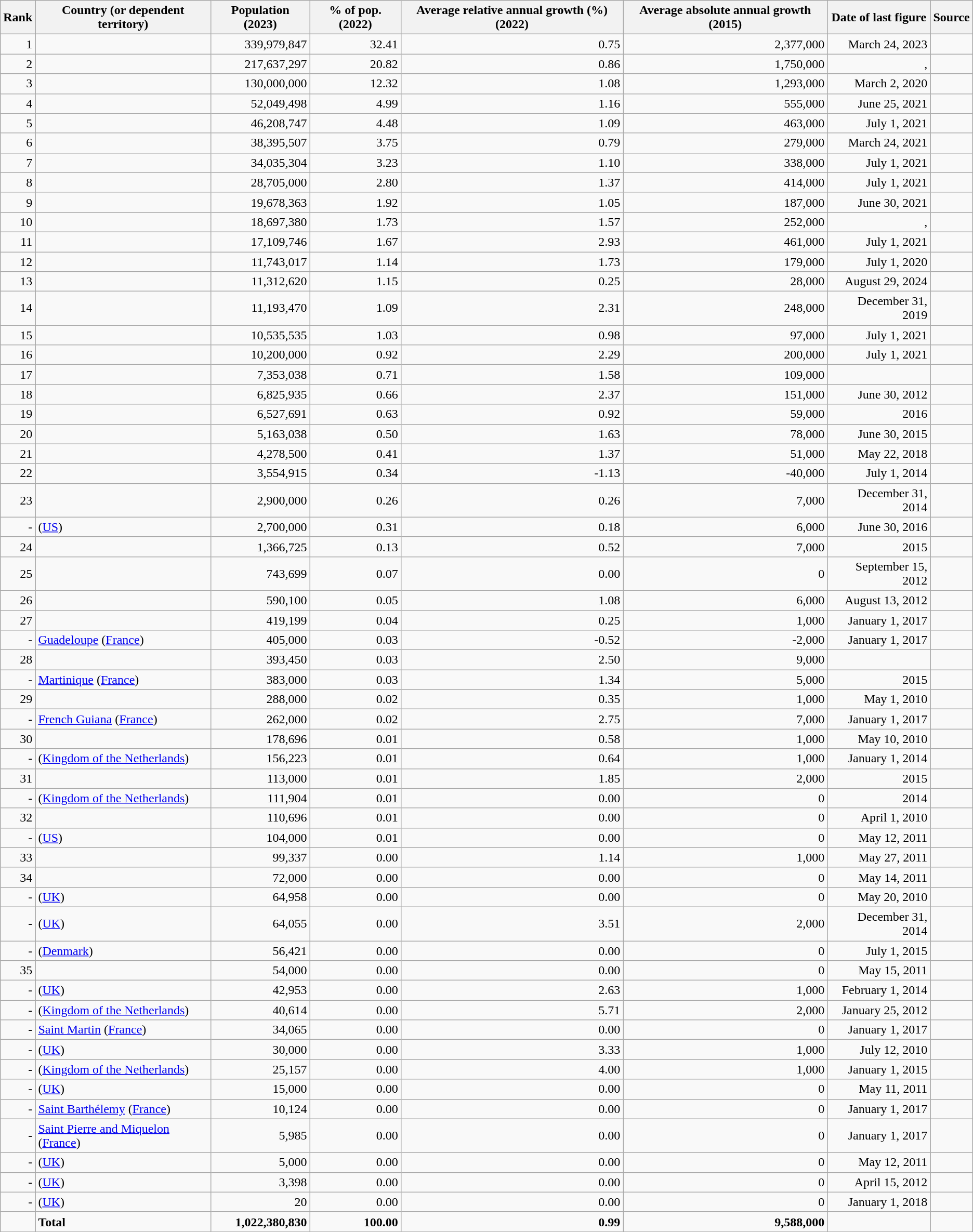<table class="sortable wikitable sticky-header" style="text-align: right">
<tr>
<th>Rank</th>
<th>Country (or dependent territory)</th>
<th>Population (2023)</th>
<th>% of pop. (2022)</th>
<th>Average relative annual growth (%) (2022)</th>
<th>Average absolute annual growth (2015)</th>
<th>Date of last figure</th>
<th>Source</th>
</tr>
<tr>
<td>1</td>
<td align="left"></td>
<td>339,979,847</td>
<td>32.41</td>
<td>0.75</td>
<td>2,377,000</td>
<td>March 24, 2023</td>
<td align="left"></td>
</tr>
<tr>
<td>2</td>
<td align="left"></td>
<td>217,637,297</td>
<td>20.82</td>
<td>0.86</td>
<td>1,750,000</td>
<td> , </td>
<td align="left"></td>
</tr>
<tr>
<td>3</td>
<td align="left"></td>
<td>130,000,000</td>
<td>12.32</td>
<td>1.08</td>
<td>1,293,000</td>
<td>March 2, 2020</td>
<td align="left"></td>
</tr>
<tr>
<td>4</td>
<td align="left"></td>
<td>52,049,498</td>
<td>4.99</td>
<td>1.16</td>
<td>555,000</td>
<td>June 25, 2021</td>
<td align="left"></td>
</tr>
<tr>
<td>5</td>
<td align="left"></td>
<td>46,208,747</td>
<td>4.48</td>
<td>1.09</td>
<td>463,000</td>
<td>July 1, 2021</td>
<td align="left"></td>
</tr>
<tr>
<td>6</td>
<td align="left"></td>
<td>38,395,507</td>
<td>3.75</td>
<td>0.79</td>
<td>279,000</td>
<td>March 24, 2021</td>
<td align="left"></td>
</tr>
<tr>
<td>7</td>
<td align="left"></td>
<td>34,035,304</td>
<td>3.23</td>
<td>1.10</td>
<td>338,000</td>
<td>July 1, 2021</td>
<td align="left"></td>
</tr>
<tr>
<td>8</td>
<td align="left"></td>
<td>28,705,000</td>
<td>2.80</td>
<td>1.37</td>
<td>414,000</td>
<td>July 1, 2021</td>
<td align="left"></td>
</tr>
<tr>
<td>9</td>
<td align="left"></td>
<td>19,678,363</td>
<td>1.92</td>
<td>1.05</td>
<td>187,000</td>
<td>June 30, 2021</td>
<td align="left"></td>
</tr>
<tr>
<td>10</td>
<td align="left"></td>
<td>18,697,380</td>
<td>1.73</td>
<td>1.57</td>
<td>252,000</td>
<td> , </td>
<td align="left"></td>
</tr>
<tr>
<td>11</td>
<td align="left"></td>
<td>17,109,746</td>
<td>1.67</td>
<td>2.93</td>
<td>461,000</td>
<td>July 1, 2021</td>
<td align="left"></td>
</tr>
<tr>
<td>12</td>
<td align="left"></td>
<td>11,743,017</td>
<td>1.14</td>
<td>1.73</td>
<td>179,000</td>
<td>July 1, 2020</td>
<td align="left"></td>
</tr>
<tr>
<td>13</td>
<td align="left"></td>
<td>11,312,620</td>
<td>1.15</td>
<td>0.25</td>
<td>28,000</td>
<td>August 29, 2024</td>
<td align="left"></td>
</tr>
<tr>
<td>14</td>
<td align="left"></td>
<td>11,193,470</td>
<td>1.09</td>
<td>2.31</td>
<td>248,000</td>
<td>December 31, 2019</td>
<td align="left"></td>
</tr>
<tr>
<td>15</td>
<td align="left"></td>
<td>10,535,535</td>
<td>1.03</td>
<td>0.98</td>
<td>97,000</td>
<td>July 1, 2021</td>
<td align="left"></td>
</tr>
<tr>
<td>16</td>
<td align="left"></td>
<td>10,200,000</td>
<td>0.92</td>
<td>2.29</td>
<td>200,000</td>
<td>July 1, 2021</td>
<td align="left"></td>
</tr>
<tr>
<td>17</td>
<td align="left"></td>
<td>7,353,038</td>
<td>0.71</td>
<td>1.58</td>
<td>109,000</td>
<td></td>
<td align="left"></td>
</tr>
<tr>
<td>18</td>
<td align="left"></td>
<td>6,825,935</td>
<td>0.66</td>
<td>2.37</td>
<td>151,000</td>
<td>June 30, 2012</td>
<td align="left"></td>
</tr>
<tr>
<td>19</td>
<td align="left"></td>
<td>6,527,691</td>
<td>0.63</td>
<td>0.92</td>
<td>59,000</td>
<td>2016</td>
<td align="left"></td>
</tr>
<tr>
<td>20</td>
<td align="left"></td>
<td>5,163,038</td>
<td>0.50</td>
<td>1.63</td>
<td>78,000</td>
<td>June 30, 2015</td>
<td align="left"></td>
</tr>
<tr>
<td>21</td>
<td align="left"></td>
<td>4,278,500</td>
<td>0.41</td>
<td>1.37</td>
<td>51,000</td>
<td>May 22, 2018</td>
<td align="left"></td>
</tr>
<tr>
<td>22</td>
<td align="left"></td>
<td>3,554,915</td>
<td>0.34</td>
<td>-1.13</td>
<td>-40,000</td>
<td>July 1, 2014</td>
<td align="left"></td>
</tr>
<tr>
<td>23</td>
<td align="left"></td>
<td>2,900,000</td>
<td>0.26</td>
<td>0.26</td>
<td>7,000</td>
<td>December 31, 2014</td>
<td align="left"></td>
</tr>
<tr>
<td>-</td>
<td align="left"> (<a href='#'>US</a>)</td>
<td>2,700,000</td>
<td>0.31</td>
<td>0.18</td>
<td>6,000</td>
<td>June 30, 2016</td>
<td align="left"></td>
</tr>
<tr>
<td>24</td>
<td align="left"></td>
<td>1,366,725</td>
<td>0.13</td>
<td>0.52</td>
<td>7,000</td>
<td>2015</td>
<td align="left"></td>
</tr>
<tr>
<td>25</td>
<td align="left"></td>
<td>743,699</td>
<td>0.07</td>
<td>0.00</td>
<td>0</td>
<td>September 15, 2012</td>
<td align="left"></td>
</tr>
<tr>
<td>26</td>
<td align="left"></td>
<td>590,100</td>
<td>0.05</td>
<td>1.08</td>
<td>6,000</td>
<td>August 13, 2012</td>
<td align="left"></td>
</tr>
<tr>
<td>27</td>
<td align="left"></td>
<td>419,199</td>
<td>0.04</td>
<td>0.25</td>
<td>1,000</td>
<td>January 1, 2017</td>
<td align="left"></td>
</tr>
<tr>
<td>-</td>
<td align="left"> <a href='#'>Guadeloupe</a> (<a href='#'>France</a>)</td>
<td>405,000</td>
<td>0.03</td>
<td>-0.52</td>
<td>-2,000</td>
<td>January 1, 2017</td>
<td align="left"></td>
</tr>
<tr>
<td>28</td>
<td align="left"></td>
<td>393,450</td>
<td>0.03</td>
<td>2.50</td>
<td>9,000</td>
<td></td>
<td align="left"></td>
</tr>
<tr>
<td>-</td>
<td align="left"> <a href='#'>Martinique</a> (<a href='#'>France</a>)</td>
<td>383,000</td>
<td>0.03</td>
<td>1.34</td>
<td>5,000</td>
<td>2015</td>
<td align="left"></td>
</tr>
<tr>
<td>29</td>
<td align="left"></td>
<td>288,000</td>
<td>0.02</td>
<td>0.35</td>
<td>1,000</td>
<td>May 1, 2010</td>
<td align="left"></td>
</tr>
<tr>
<td>-</td>
<td align="left"> <a href='#'>French Guiana</a> (<a href='#'>France</a>)</td>
<td>262,000</td>
<td>0.02</td>
<td>2.75</td>
<td>7,000</td>
<td>January 1, 2017</td>
<td align="left"></td>
</tr>
<tr>
<td>30</td>
<td align="left"></td>
<td>178,696</td>
<td>0.01</td>
<td>0.58</td>
<td>1,000</td>
<td>May 10, 2010</td>
<td align="left"></td>
</tr>
<tr>
<td>-</td>
<td align="left"> (<a href='#'>Kingdom of the Netherlands</a>)</td>
<td>156,223</td>
<td>0.01</td>
<td>0.64</td>
<td>1,000</td>
<td>January 1, 2014</td>
<td align="left"></td>
</tr>
<tr>
<td>31</td>
<td align="left"></td>
<td>113,000</td>
<td>0.01</td>
<td>1.85</td>
<td>2,000</td>
<td>2015</td>
<td align="left"></td>
</tr>
<tr>
<td>-</td>
<td align="left"> (<a href='#'>Kingdom of the Netherlands</a>)</td>
<td>111,904</td>
<td>0.01</td>
<td>0.00</td>
<td>0</td>
<td>2014</td>
<td align="left"></td>
</tr>
<tr>
<td>32</td>
<td align="left"></td>
<td>110,696</td>
<td>0.01</td>
<td>0.00</td>
<td>0</td>
<td>April 1, 2010</td>
<td align="left"></td>
</tr>
<tr>
<td>-</td>
<td align="left"> (<a href='#'>US</a>)</td>
<td>104,000</td>
<td>0.01</td>
<td>0.00</td>
<td>0</td>
<td>May 12, 2011</td>
<td align="left"></td>
</tr>
<tr>
<td>33</td>
<td align="left"></td>
<td>99,337</td>
<td>0.00</td>
<td>1.14</td>
<td>1,000</td>
<td>May 27, 2011</td>
<td align="left"></td>
</tr>
<tr>
<td>34</td>
<td align="left"></td>
<td>72,000</td>
<td>0.00</td>
<td>0.00</td>
<td>0</td>
<td>May 14, 2011</td>
<td align="left"></td>
</tr>
<tr>
<td>-</td>
<td align="left"> (<a href='#'>UK</a>)</td>
<td>64,958</td>
<td>0.00</td>
<td>0.00</td>
<td>0</td>
<td>May 20, 2010</td>
<td align="left"></td>
</tr>
<tr>
<td>-</td>
<td align="left"> (<a href='#'>UK</a>)</td>
<td>64,055</td>
<td>0.00</td>
<td>3.51</td>
<td>2,000</td>
<td>December 31, 2014</td>
<td align="left"></td>
</tr>
<tr>
<td>-</td>
<td align="left"> (<a href='#'>Denmark</a>)</td>
<td>56,421</td>
<td>0.00</td>
<td>0.00</td>
<td>0</td>
<td>July 1, 2015</td>
<td align="left"></td>
</tr>
<tr>
<td>35</td>
<td align="left"></td>
<td>54,000</td>
<td>0.00</td>
<td>0.00</td>
<td>0</td>
<td>May 15, 2011</td>
<td align="left"></td>
</tr>
<tr>
<td>-</td>
<td align="left"> (<a href='#'>UK</a>)</td>
<td>42,953</td>
<td>0.00</td>
<td>2.63</td>
<td>1,000</td>
<td>February 1, 2014</td>
<td align="left"></td>
</tr>
<tr>
<td>-</td>
<td align="left"> (<a href='#'>Kingdom of the Netherlands</a>)</td>
<td>40,614</td>
<td>0.00</td>
<td>5.71</td>
<td>2,000</td>
<td>January 25, 2012</td>
<td align="left"></td>
</tr>
<tr>
<td>-</td>
<td align="left"> <a href='#'>Saint Martin</a> (<a href='#'>France</a>)</td>
<td>34,065</td>
<td>0.00</td>
<td>0.00</td>
<td>0</td>
<td>January 1, 2017</td>
<td align="left"></td>
</tr>
<tr>
<td>-</td>
<td align="left"> (<a href='#'>UK</a>)</td>
<td>30,000</td>
<td>0.00</td>
<td>3.33</td>
<td>1,000</td>
<td>July 12, 2010</td>
<td align="left"></td>
</tr>
<tr>
<td>-</td>
<td align="left"> (<a href='#'>Kingdom of the Netherlands</a>)</td>
<td>25,157</td>
<td>0.00</td>
<td>4.00</td>
<td>1,000</td>
<td>January 1, 2015</td>
<td align="left"></td>
</tr>
<tr>
<td>-</td>
<td align="left"> (<a href='#'>UK</a>)</td>
<td>15,000</td>
<td>0.00</td>
<td>0.00</td>
<td>0</td>
<td>May 11, 2011</td>
<td align="left"></td>
</tr>
<tr>
<td>-</td>
<td align="left"> <a href='#'>Saint Barthélemy</a> (<a href='#'>France</a>)</td>
<td>10,124</td>
<td>0.00</td>
<td>0.00</td>
<td>0</td>
<td>January 1, 2017</td>
<td align="left"></td>
</tr>
<tr>
<td>-</td>
<td align="left"> <a href='#'>Saint Pierre and Miquelon</a> (<a href='#'>France</a>)</td>
<td>5,985</td>
<td>0.00</td>
<td>0.00</td>
<td>0</td>
<td>January 1, 2017</td>
<td align="left"></td>
</tr>
<tr>
<td>-</td>
<td align="left"> (<a href='#'>UK</a>)</td>
<td>5,000</td>
<td>0.00</td>
<td>0.00</td>
<td>0</td>
<td>May 12, 2011</td>
<td align="left"></td>
</tr>
<tr>
<td>-</td>
<td align="left"> (<a href='#'>UK</a>)</td>
<td>3,398</td>
<td>0.00</td>
<td>0.00</td>
<td>0</td>
<td>April 15, 2012</td>
<td align="left"></td>
</tr>
<tr>
<td>-</td>
<td align="left"> (<a href='#'>UK</a>)</td>
<td>20</td>
<td>0.00</td>
<td>0.00</td>
<td>0</td>
<td>January 1, 2018</td>
<td align="left"></td>
</tr>
<tr>
<td></td>
<td align="left"><strong>Total</strong></td>
<td><strong>1,022,380,830</strong></td>
<td><strong>100.00</strong></td>
<td><strong>0.99</strong></td>
<td><strong>9,588,000</strong></td>
<td></td>
</tr>
</table>
